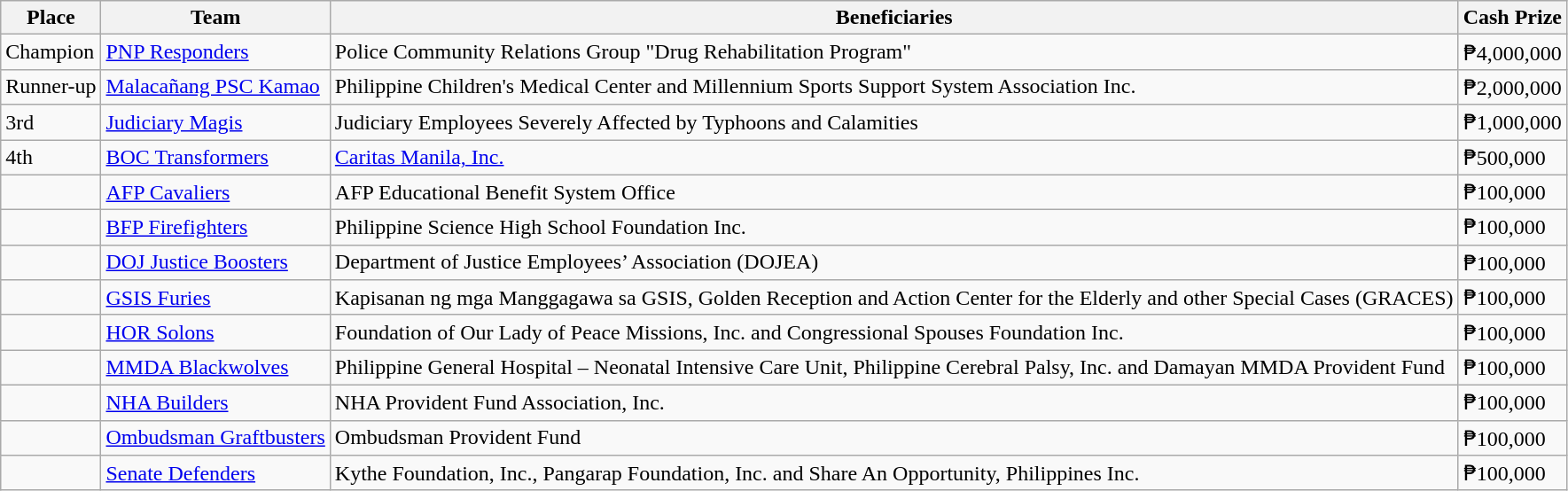<table class=wikitable>
<tr>
<th>Place</th>
<th>Team</th>
<th>Beneficiaries</th>
<th>Cash Prize</th>
</tr>
<tr>
<td>Champion</td>
<td><a href='#'>PNP Responders</a></td>
<td>Police Community Relations Group "Drug Rehabilitation Program"</td>
<td>₱4,000,000</td>
</tr>
<tr>
<td>Runner-up</td>
<td><a href='#'>Malacañang PSC Kamao</a></td>
<td>Philippine Children's Medical Center and Millennium Sports Support System Association Inc.</td>
<td>₱2,000,000</td>
</tr>
<tr>
<td>3rd</td>
<td><a href='#'>Judiciary Magis</a></td>
<td>Judiciary Employees Severely Affected by Typhoons and Calamities</td>
<td>₱1,000,000</td>
</tr>
<tr>
<td>4th</td>
<td><a href='#'>BOC Transformers</a></td>
<td><a href='#'>Caritas Manila, Inc.</a></td>
<td>₱500,000</td>
</tr>
<tr>
<td></td>
<td><a href='#'>AFP Cavaliers</a></td>
<td>AFP Educational Benefit System Office</td>
<td>₱100,000</td>
</tr>
<tr>
<td></td>
<td><a href='#'>BFP Firefighters</a></td>
<td>Philippine Science High School Foundation Inc.</td>
<td>₱100,000</td>
</tr>
<tr>
<td></td>
<td><a href='#'>DOJ Justice Boosters</a></td>
<td>Department of Justice Employees’ Association (DOJEA)</td>
<td>₱100,000</td>
</tr>
<tr>
<td></td>
<td><a href='#'>GSIS Furies</a></td>
<td>Kapisanan ng mga Manggagawa sa GSIS, Golden Reception and Action Center for the Elderly and other Special Cases (GRACES)</td>
<td>₱100,000</td>
</tr>
<tr>
<td></td>
<td><a href='#'>HOR Solons</a></td>
<td>Foundation of Our Lady of Peace Missions, Inc. and Congressional Spouses Foundation Inc.</td>
<td>₱100,000</td>
</tr>
<tr>
<td></td>
<td><a href='#'>MMDA Blackwolves</a></td>
<td>Philippine General Hospital – Neonatal Intensive Care Unit, Philippine Cerebral Palsy, Inc. and Damayan MMDA Provident Fund</td>
<td>₱100,000</td>
</tr>
<tr>
<td></td>
<td><a href='#'>NHA Builders</a></td>
<td>NHA Provident Fund Association, Inc.</td>
<td>₱100,000</td>
</tr>
<tr>
<td></td>
<td><a href='#'>Ombudsman Graftbusters</a></td>
<td>Ombudsman Provident Fund</td>
<td>₱100,000</td>
</tr>
<tr>
<td></td>
<td><a href='#'>Senate Defenders</a></td>
<td>Kythe Foundation, Inc., Pangarap Foundation, Inc. and Share An Opportunity, Philippines Inc.</td>
<td>₱100,000</td>
</tr>
</table>
